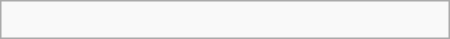<table class="wikitable" border="1" width=300px align="right">
<tr>
<td><br></td>
</tr>
</table>
